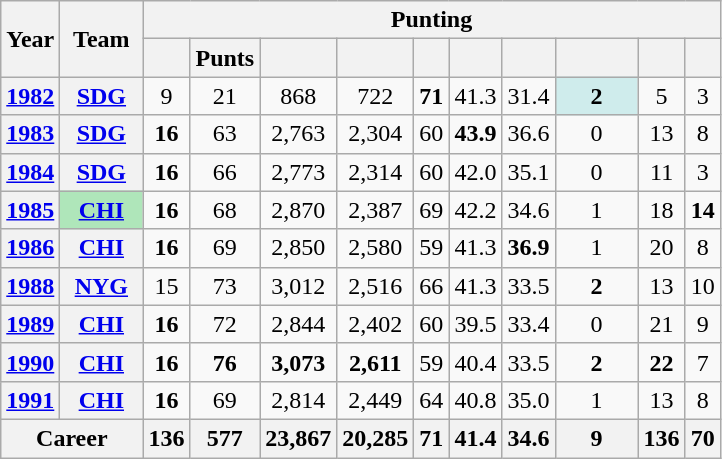<table class=wikitable style="text-align:center;">
<tr>
<th rowspan="2">Year</th>
<th rowspan="2">Team</th>
<th colspan="10">Punting</th>
</tr>
<tr>
<th></th>
<th>Punts</th>
<th></th>
<th></th>
<th></th>
<th></th>
<th></th>
<th></th>
<th></th>
<th></th>
</tr>
<tr>
<th><a href='#'>1982</a></th>
<th><a href='#'>SDG</a></th>
<td>9</td>
<td>21</td>
<td>868</td>
<td>722</td>
<td><strong>71</strong></td>
<td>41.3</td>
<td>31.4</td>
<td style="background:#cfecec; width:3em;"><strong>2</strong></td>
<td>5</td>
<td>3</td>
</tr>
<tr>
<th><a href='#'>1983</a></th>
<th><a href='#'>SDG</a></th>
<td><strong>16</strong></td>
<td>63</td>
<td>2,763</td>
<td>2,304</td>
<td>60</td>
<td><strong>43.9</strong></td>
<td>36.6</td>
<td>0</td>
<td>13</td>
<td>8</td>
</tr>
<tr>
<th><a href='#'>1984</a></th>
<th><a href='#'>SDG</a></th>
<td><strong>16</strong></td>
<td>66</td>
<td>2,773</td>
<td>2,314</td>
<td>60</td>
<td>42.0</td>
<td>35.1</td>
<td>0</td>
<td>11</td>
<td>3</td>
</tr>
<tr>
<th><a href='#'>1985</a></th>
<th style="background:#afe6ba; width:3em;"><a href='#'>CHI</a></th>
<td><strong>16</strong></td>
<td>68</td>
<td>2,870</td>
<td>2,387</td>
<td>69</td>
<td>42.2</td>
<td>34.6</td>
<td>1</td>
<td>18</td>
<td><strong>14</strong></td>
</tr>
<tr>
<th><a href='#'>1986</a></th>
<th><a href='#'>CHI</a></th>
<td><strong>16</strong></td>
<td>69</td>
<td>2,850</td>
<td>2,580</td>
<td>59</td>
<td>41.3</td>
<td><strong>36.9</strong></td>
<td>1</td>
<td>20</td>
<td>8</td>
</tr>
<tr>
<th><a href='#'>1988</a></th>
<th><a href='#'>NYG</a></th>
<td>15</td>
<td>73</td>
<td>3,012</td>
<td>2,516</td>
<td>66</td>
<td>41.3</td>
<td>33.5</td>
<td><strong>2</strong></td>
<td>13</td>
<td>10</td>
</tr>
<tr>
<th><a href='#'>1989</a></th>
<th><a href='#'>CHI</a></th>
<td><strong>16</strong></td>
<td>72</td>
<td>2,844</td>
<td>2,402</td>
<td>60</td>
<td>39.5</td>
<td>33.4</td>
<td>0</td>
<td>21</td>
<td>9</td>
</tr>
<tr>
<th><a href='#'>1990</a></th>
<th><a href='#'>CHI</a></th>
<td><strong>16</strong></td>
<td><strong>76</strong></td>
<td><strong>3,073</strong></td>
<td><strong>2,611</strong></td>
<td>59</td>
<td>40.4</td>
<td>33.5</td>
<td><strong>2</strong></td>
<td><strong>22</strong></td>
<td>7</td>
</tr>
<tr>
<th><a href='#'>1991</a></th>
<th><a href='#'>CHI</a></th>
<td><strong>16</strong></td>
<td>69</td>
<td>2,814</td>
<td>2,449</td>
<td>64</td>
<td>40.8</td>
<td>35.0</td>
<td>1</td>
<td>13</td>
<td>8</td>
</tr>
<tr>
<th colspan="2">Career</th>
<th>136</th>
<th>577</th>
<th>23,867</th>
<th>20,285</th>
<th>71</th>
<th>41.4</th>
<th>34.6</th>
<th>9</th>
<th>136</th>
<th>70</th>
</tr>
</table>
